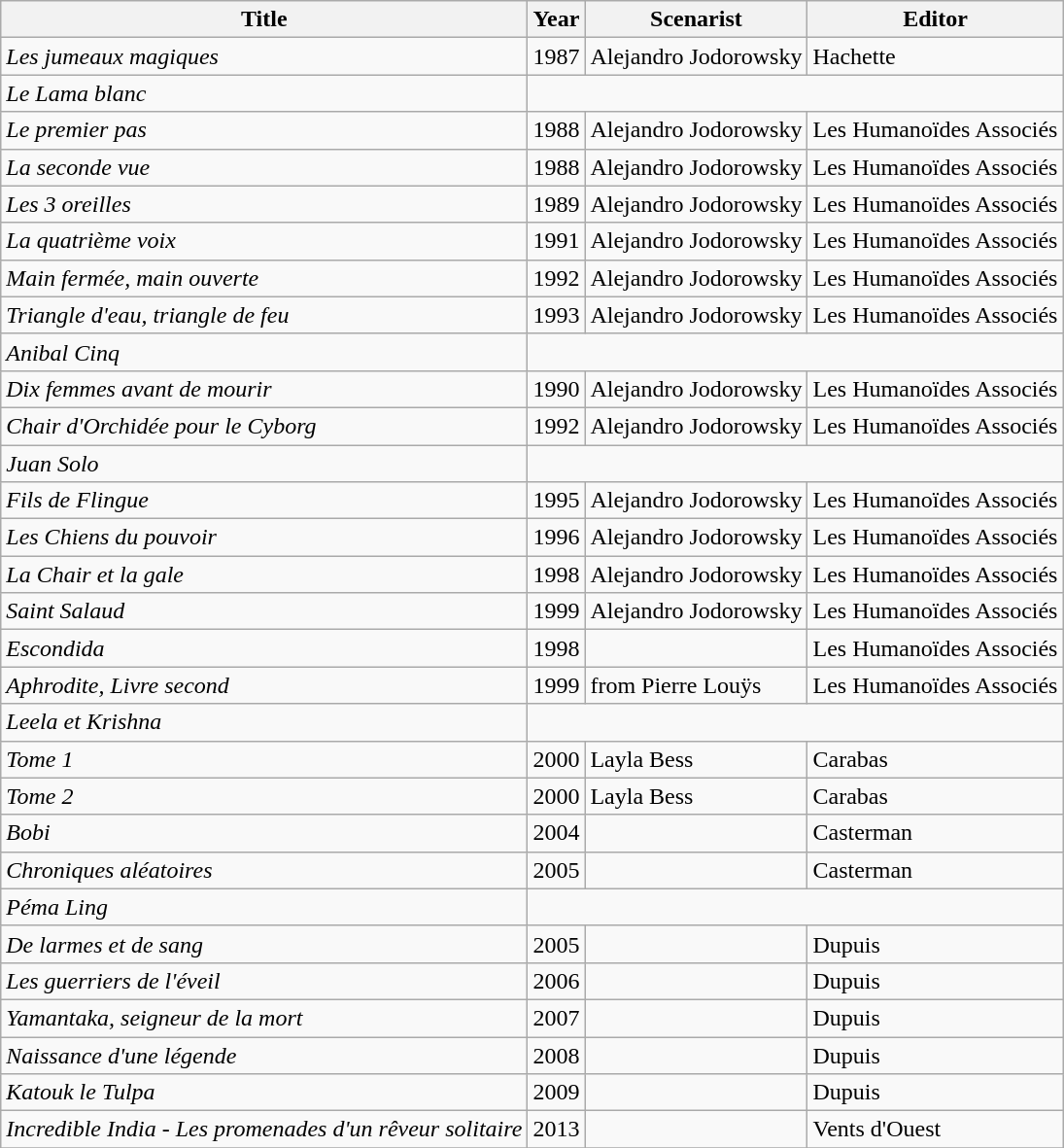<table class="wikitable">
<tr>
<th>Title</th>
<th>Year</th>
<th>Scenarist</th>
<th>Editor</th>
</tr>
<tr>
<td><em>Les jumeaux magiques</em></td>
<td>1987</td>
<td>Alejandro Jodorowsky</td>
<td>Hachette </td>
</tr>
<tr>
<td><em>Le Lama blanc</em></td>
</tr>
<tr>
<td><em>Le premier pas</em></td>
<td>1988</td>
<td>Alejandro Jodorowsky</td>
<td>Les Humanoïdes Associés </td>
</tr>
<tr>
<td><em>La seconde vue</em></td>
<td>1988</td>
<td>Alejandro Jodorowsky</td>
<td>Les Humanoïdes Associés </td>
</tr>
<tr>
<td><em>Les 3 oreilles</em></td>
<td>1989</td>
<td>Alejandro Jodorowsky</td>
<td>Les Humanoïdes Associés  </td>
</tr>
<tr>
<td><em>La quatrième voix</em></td>
<td>1991</td>
<td>Alejandro Jodorowsky</td>
<td>Les Humanoïdes Associés   </td>
</tr>
<tr>
<td><em>Main fermée, main ouverte</em></td>
<td>1992</td>
<td>Alejandro Jodorowsky</td>
<td>Les Humanoïdes Associés </td>
</tr>
<tr>
<td><em>Triangle d'eau, triangle de feu</em></td>
<td>1993</td>
<td>Alejandro Jodorowsky</td>
<td>Les Humanoïdes Associés    </td>
</tr>
<tr>
<td><em>Anibal Cinq</em></td>
</tr>
<tr>
<td><em>Dix femmes avant de mourir</em></td>
<td>1990</td>
<td>Alejandro Jodorowsky</td>
<td>Les Humanoïdes Associés  </td>
</tr>
<tr>
<td><em>Chair d'Orchidée pour le Cyborg</em></td>
<td>1992</td>
<td>Alejandro Jodorowsky</td>
<td>Les Humanoïdes Associés  </td>
</tr>
<tr>
<td><em>Juan Solo</em></td>
</tr>
<tr>
<td><em>Fils de Flingue</em></td>
<td>1995</td>
<td>Alejandro Jodorowsky</td>
<td>Les Humanoïdes Associés  </td>
</tr>
<tr>
<td><em>Les Chiens du pouvoir</em></td>
<td>1996</td>
<td>Alejandro Jodorowsky</td>
<td>Les Humanoïdes Associés  </td>
</tr>
<tr>
<td><em>La Chair et la gale</em></td>
<td>1998</td>
<td>Alejandro Jodorowsky</td>
<td>Les Humanoïdes Associés  </td>
</tr>
<tr>
<td><em>Saint Salaud</em></td>
<td>1999</td>
<td>Alejandro Jodorowsky</td>
<td>Les Humanoïdes Associés  </td>
</tr>
<tr>
<td><em>Escondida</em></td>
<td>1998</td>
<td></td>
<td>Les Humanoïdes Associés </td>
</tr>
<tr>
<td><em>Aphrodite, Livre second</em></td>
<td>1999</td>
<td>from Pierre Louÿs</td>
<td>Les Humanoïdes Associés </td>
</tr>
<tr>
<td><em>Leela et Krishna</em></td>
</tr>
<tr>
<td><em>Tome 1</em></td>
<td>2000</td>
<td>Layla Bess</td>
<td>Carabas </td>
</tr>
<tr>
<td><em>Tome 2</em></td>
<td>2000</td>
<td>Layla Bess</td>
<td>Carabas  </td>
</tr>
<tr>
<td><em>Bobi</em></td>
<td>2004</td>
<td></td>
<td>Casterman </td>
</tr>
<tr>
<td><em>Chroniques aléatoires</em></td>
<td>2005</td>
<td></td>
<td>Casterman </td>
</tr>
<tr>
<td><em>Péma Ling</em></td>
</tr>
<tr>
<td><em>De larmes et de sang</em></td>
<td>2005</td>
<td></td>
<td>Dupuis  </td>
</tr>
<tr>
<td><em>Les guerriers de l'éveil</em></td>
<td>2006</td>
<td></td>
<td>Dupuis </td>
</tr>
<tr>
<td><em>Yamantaka, seigneur de la mort</em></td>
<td>2007</td>
<td></td>
<td>Dupuis </td>
</tr>
<tr>
<td><em>Naissance d'une légende</em></td>
<td>2008</td>
<td></td>
<td>Dupuis </td>
</tr>
<tr>
<td><em>Katouk le Tulpa</em></td>
<td>2009</td>
<td></td>
<td>Dupuis </td>
</tr>
<tr>
<td><em>Incredible India - Les promenades d'un rêveur solitaire</em></td>
<td>2013</td>
<td></td>
<td>Vents d'Ouest </td>
</tr>
<tr>
</tr>
</table>
